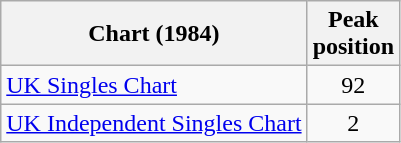<table class="wikitable sortable">
<tr>
<th>Chart (1984)</th>
<th>Peak<br>position</th>
</tr>
<tr>
<td><a href='#'>UK Singles Chart</a></td>
<td align="center">92</td>
</tr>
<tr>
<td><a href='#'>UK Independent Singles Chart</a></td>
<td align="center">2</td>
</tr>
</table>
